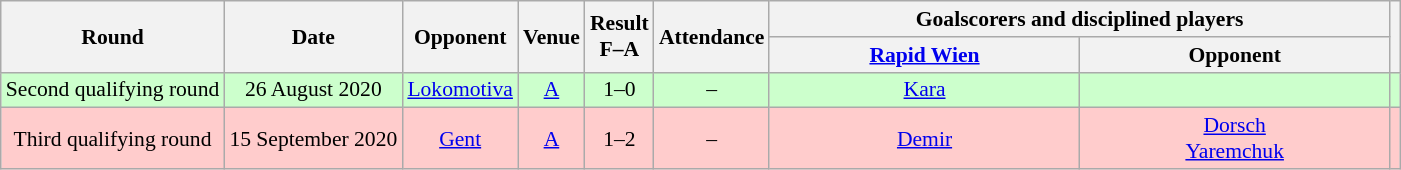<table class="wikitable" style="text-align:center; font-size:90%">
<tr>
<th rowspan="2">Round</th>
<th rowspan="2">Date</th>
<th rowspan="2">Opponent</th>
<th rowspan="2">Venue</th>
<th rowspan="2">Result<br>F–A</th>
<th rowspan="2">Attendance</th>
<th colspan="2">Goalscorers and disciplined players</th>
<th rowspan="2"></th>
</tr>
<tr>
<th style="width:200px"><a href='#'>Rapid Wien</a></th>
<th style="width:200px">Opponent</th>
</tr>
<tr style="background:#cfc">
<td>Second qualifying round</td>
<td>26 August 2020</td>
<td><a href='#'>Lokomotiva</a> </td>
<td><a href='#'>A</a></td>
<td>1–0</td>
<td>– </td>
<td><a href='#'>Kara</a> </td>
<td></td>
<td></td>
</tr>
<tr style="background:#fcc">
<td>Third qualifying round</td>
<td>15 September 2020</td>
<td><a href='#'>Gent</a> </td>
<td><a href='#'>A</a></td>
<td>1–2</td>
<td>– </td>
<td><a href='#'>Demir</a> </td>
<td><a href='#'>Dorsch</a>  <br> <a href='#'>Yaremchuk</a> </td>
<td></td>
</tr>
</table>
